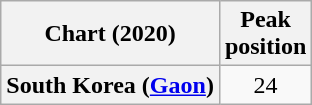<table class="wikitable sortable plainrowheaders" style="text-align:center">
<tr>
<th scope="col">Chart (2020)</th>
<th scope="col">Peak<br>position</th>
</tr>
<tr>
<th scope="row">South Korea (<a href='#'>Gaon</a>)</th>
<td>24</td>
</tr>
</table>
